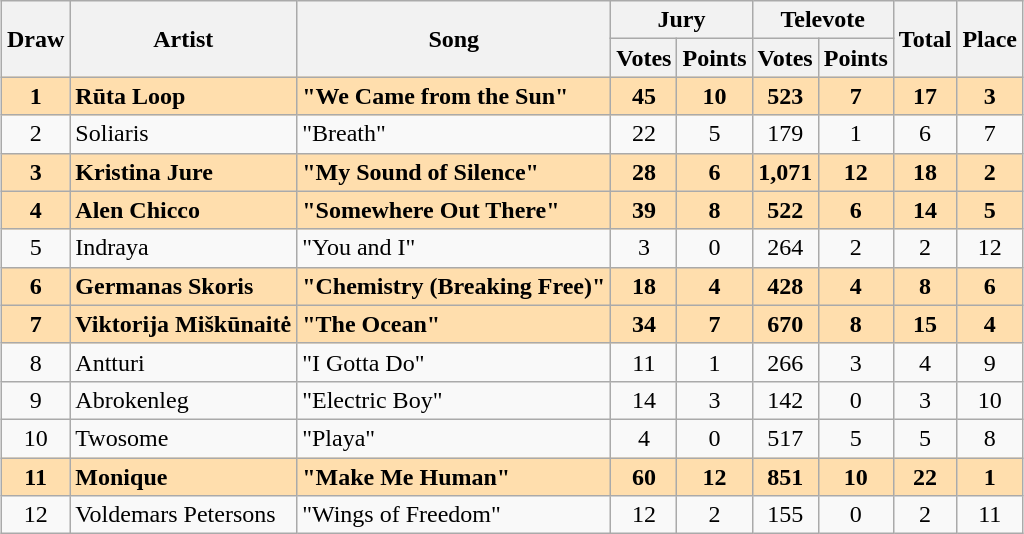<table class="sortable wikitable" style="margin: 1em auto 1em auto; text-align:center">
<tr>
<th rowspan="2">Draw</th>
<th rowspan="2">Artist</th>
<th rowspan="2">Song</th>
<th colspan="2">Jury</th>
<th colspan="2">Televote</th>
<th rowspan="2">Total</th>
<th rowspan="2">Place</th>
</tr>
<tr>
<th>Votes</th>
<th>Points</th>
<th>Votes</th>
<th>Points</th>
</tr>
<tr style="font-weight:bold; background:#FFDEAD;">
<td>1</td>
<td align="left">Rūta Loop</td>
<td align="left">"We Came from the Sun"</td>
<td>45</td>
<td>10</td>
<td>523</td>
<td>7</td>
<td>17</td>
<td>3</td>
</tr>
<tr>
<td>2</td>
<td align="left">Soliaris</td>
<td align="left">"Breath"</td>
<td>22</td>
<td>5</td>
<td>179</td>
<td>1</td>
<td>6</td>
<td>7</td>
</tr>
<tr style="font-weight:bold; background:#FFDEAD;">
<td>3</td>
<td align="left">Kristina Jure</td>
<td align="left">"My Sound of Silence"</td>
<td>28</td>
<td>6</td>
<td>1,071</td>
<td>12</td>
<td>18</td>
<td>2</td>
</tr>
<tr style="font-weight:bold; background:#FFDEAD;">
<td>4</td>
<td align="left">Alen Chicco</td>
<td align="left">"Somewhere Out There"</td>
<td>39</td>
<td>8</td>
<td>522</td>
<td>6</td>
<td>14</td>
<td>5</td>
</tr>
<tr>
<td>5</td>
<td align="left">Indraya</td>
<td align="left">"You and I"</td>
<td>3</td>
<td>0</td>
<td>264</td>
<td>2</td>
<td>2</td>
<td>12</td>
</tr>
<tr style="font-weight:bold; background:#FFDEAD;">
<td>6</td>
<td align="left">Germanas Skoris</td>
<td align="left">"Chemistry (Breaking Free)"</td>
<td>18</td>
<td>4</td>
<td>428</td>
<td>4</td>
<td>8</td>
<td>6</td>
</tr>
<tr style="font-weight:bold; background:#FFDEAD;">
<td>7</td>
<td align="left">Viktorija Miškūnaitė</td>
<td align="left">"The Ocean"</td>
<td>34</td>
<td>7</td>
<td>670</td>
<td>8</td>
<td>15</td>
<td>4</td>
</tr>
<tr>
<td>8</td>
<td align="left">Antturi</td>
<td align="left">"I Gotta Do"</td>
<td>11</td>
<td>1</td>
<td>266</td>
<td>3</td>
<td>4</td>
<td>9</td>
</tr>
<tr>
<td>9</td>
<td align="left">Abrokenleg</td>
<td align="left">"Electric Boy"</td>
<td>14</td>
<td>3</td>
<td>142</td>
<td>0</td>
<td>3</td>
<td>10</td>
</tr>
<tr>
<td>10</td>
<td align="left">Twosome</td>
<td align="left">"Playa"</td>
<td>4</td>
<td>0</td>
<td>517</td>
<td>5</td>
<td>5</td>
<td>8</td>
</tr>
<tr style="font-weight:bold; background:#FFDEAD;">
<td>11</td>
<td align="left">Monique</td>
<td align="left">"Make Me Human"</td>
<td>60</td>
<td>12</td>
<td>851</td>
<td>10</td>
<td>22</td>
<td>1</td>
</tr>
<tr>
<td>12</td>
<td align="left">Voldemars Petersons</td>
<td align="left">"Wings of Freedom"</td>
<td>12</td>
<td>2</td>
<td>155</td>
<td>0</td>
<td>2</td>
<td>11</td>
</tr>
</table>
